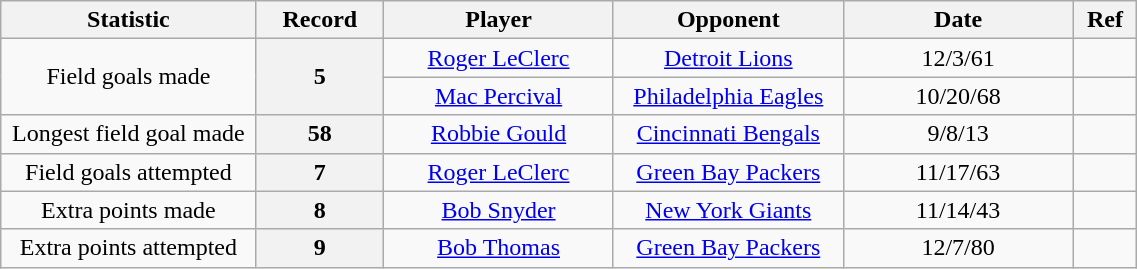<table class="sortable wikitable" style="text-align:center" width="60%">
<tr>
<th scope="col" width=20%>Statistic</th>
<th scope="col" width=10% class="unsortable">Record</th>
<th scope="col" width=18%>Player</th>
<th scope="col" width=18%>Opponent</th>
<th scope="col" width=18%>Date</th>
<th scope="col" width=5% class="unsortable">Ref</th>
</tr>
<tr>
<td rowSpan="2">Field goals made</td>
<th rowSpan="2">5</th>
<td><a href='#'>Roger LeClerc</a></td>
<td><a href='#'>Detroit Lions</a></td>
<td>12/3/61</td>
<td></td>
</tr>
<tr>
<td><a href='#'>Mac Percival</a></td>
<td><a href='#'>Philadelphia Eagles</a></td>
<td>10/20/68</td>
<td></td>
</tr>
<tr>
<td>Longest field goal made</td>
<th>58</th>
<td><a href='#'>Robbie Gould</a></td>
<td><a href='#'>Cincinnati Bengals</a></td>
<td>9/8/13</td>
<td></td>
</tr>
<tr>
<td>Field goals attempted</td>
<th>7</th>
<td><a href='#'>Roger LeClerc</a></td>
<td><a href='#'>Green Bay Packers</a></td>
<td>11/17/63</td>
<td></td>
</tr>
<tr>
<td>Extra points made</td>
<th>8</th>
<td><a href='#'>Bob Snyder</a></td>
<td><a href='#'>New York Giants</a></td>
<td>11/14/43</td>
<td></td>
</tr>
<tr>
<td>Extra points attempted</td>
<th>9</th>
<td><a href='#'>Bob Thomas</a></td>
<td><a href='#'>Green Bay Packers</a></td>
<td>12/7/80</td>
<td></td>
</tr>
</table>
